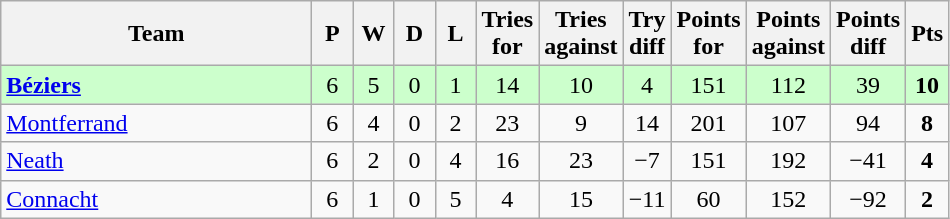<table class="wikitable" style="text-align: center;">
<tr>
<th width="200">Team</th>
<th width="20">P</th>
<th width="20">W</th>
<th width="20">D</th>
<th width="20">L</th>
<th width="20">Tries for</th>
<th width="20">Tries against</th>
<th width="20">Try diff</th>
<th width="20">Points for</th>
<th width="20">Points against</th>
<th width="25">Points diff</th>
<th width="20">Pts</th>
</tr>
<tr bgcolor="#ccffcc">
<td align="left"> <strong><a href='#'>Béziers</a></strong></td>
<td>6</td>
<td>5</td>
<td>0</td>
<td>1</td>
<td>14</td>
<td>10</td>
<td>4</td>
<td>151</td>
<td>112</td>
<td>39</td>
<td><strong>10</strong></td>
</tr>
<tr>
<td align="left"> <a href='#'>Montferrand</a></td>
<td>6</td>
<td>4</td>
<td>0</td>
<td>2</td>
<td>23</td>
<td>9</td>
<td>14</td>
<td>201</td>
<td>107</td>
<td>94</td>
<td><strong>8</strong></td>
</tr>
<tr>
<td align="left"> <a href='#'>Neath</a></td>
<td>6</td>
<td>2</td>
<td>0</td>
<td>4</td>
<td>16</td>
<td>23</td>
<td>−7</td>
<td>151</td>
<td>192</td>
<td>−41</td>
<td><strong>4</strong></td>
</tr>
<tr>
<td align="left"><a href='#'>Connacht</a></td>
<td>6</td>
<td>1</td>
<td>0</td>
<td>5</td>
<td>4</td>
<td>15</td>
<td>−11</td>
<td>60</td>
<td>152</td>
<td>−92</td>
<td><strong>2</strong></td>
</tr>
</table>
